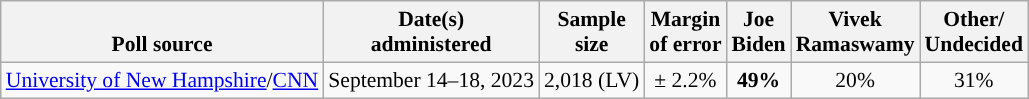<table class="wikitable sortable mw-datatable" style="font-size:90%;text-align:center;line-height:17px">
<tr valign=bottom>
<th>Poll source</th>
<th>Date(s)<br>administered</th>
<th>Sample<br>size</th>
<th>Margin<br>of error</th>
<th class="unsortable">Joe<br>Biden<br></th>
<th class="unsortable">Vivek<br>Ramaswamy<br></th>
<th class="unsortable">Other/<br>Undecided</th>
</tr>
<tr>
<td style="text-align:left;"><a href='#'>University of New Hampshire</a>/<a href='#'>CNN</a></td>
<td data-sort-value="2021-12-12">September 14–18, 2023</td>
<td>2,018 (LV)</td>
<td>± 2.2%</td>
<td style="color:black;background-color:"><strong>49%</strong></td>
<td>20%</td>
<td>31%</td>
</tr>
</table>
